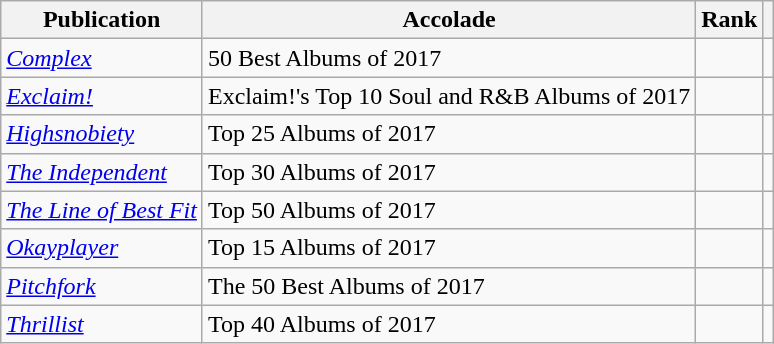<table class="wikitable sortable">
<tr>
<th>Publication</th>
<th>Accolade</th>
<th>Rank</th>
<th class="unsortable"></th>
</tr>
<tr>
<td><em><a href='#'>Complex</a></em></td>
<td>50 Best Albums of 2017</td>
<td></td>
<td></td>
</tr>
<tr>
<td><em><a href='#'>Exclaim!</a></em></td>
<td>Exclaim!'s Top 10 Soul and R&B Albums of 2017</td>
<td></td>
<td></td>
</tr>
<tr>
<td><em><a href='#'>Highsnobiety</a></em></td>
<td>Top 25 Albums of 2017</td>
<td></td>
<td></td>
</tr>
<tr>
<td><em><a href='#'>The Independent</a></em></td>
<td>Top 30 Albums of 2017</td>
<td></td>
<td></td>
</tr>
<tr>
<td><em><a href='#'>The Line of Best Fit</a></em></td>
<td>Top 50 Albums of 2017</td>
<td></td>
<td></td>
</tr>
<tr>
<td><em><a href='#'>Okayplayer</a></em></td>
<td>Top 15 Albums of 2017</td>
<td></td>
<td></td>
</tr>
<tr>
<td><em><a href='#'>Pitchfork</a></em></td>
<td>The 50 Best Albums of 2017</td>
<td></td>
<td></td>
</tr>
<tr>
<td><em><a href='#'>Thrillist</a></em></td>
<td>Top 40 Albums of 2017</td>
<td></td>
<td></td>
</tr>
</table>
